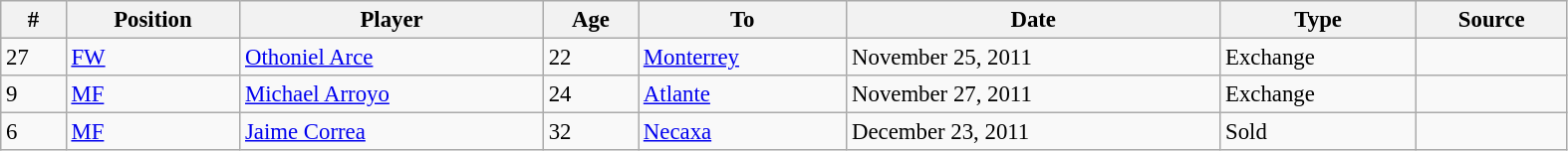<table class="wikitable sortable" style="width:83%; text-align:center; font-size:95%; text-align:left;">
<tr>
<th><strong>#</strong></th>
<th><strong>Position</strong></th>
<th><strong>Player</strong></th>
<th><strong>Age</strong></th>
<th><strong>To</strong></th>
<th><strong>Date</strong></th>
<th><strong>Type</strong></th>
<th><strong>Source</strong></th>
</tr>
<tr>
<td>27</td>
<td><a href='#'>FW</a></td>
<td> <a href='#'>Othoniel Arce</a></td>
<td>22</td>
<td> <a href='#'>Monterrey</a></td>
<td>November 25, 2011</td>
<td>Exchange</td>
<td></td>
</tr>
<tr>
<td>9</td>
<td><a href='#'>MF</a></td>
<td> <a href='#'>Michael Arroyo</a></td>
<td>24</td>
<td> <a href='#'>Atlante</a></td>
<td>November 27, 2011</td>
<td>Exchange</td>
<td></td>
</tr>
<tr>
<td>6</td>
<td><a href='#'>MF</a></td>
<td> <a href='#'>Jaime Correa</a></td>
<td>32</td>
<td> <a href='#'>Necaxa</a></td>
<td>December 23, 2011</td>
<td>Sold</td>
<td></td>
</tr>
</table>
